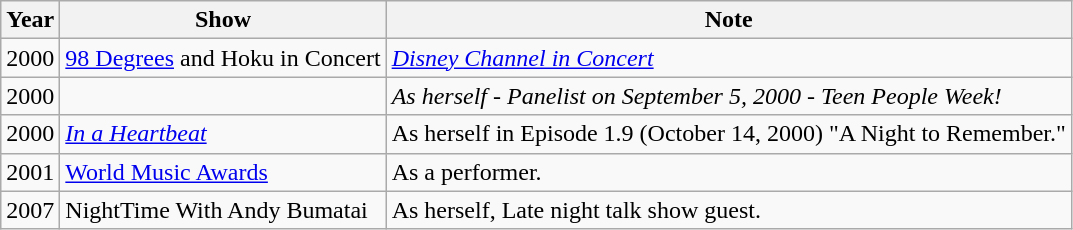<table class="wikitable">
<tr>
<th>Year</th>
<th>Show</th>
<th>Note</th>
</tr>
<tr>
<td>2000</td>
<td><a href='#'>98 Degrees</a> and Hoku in Concert</td>
<td><em><a href='#'>Disney Channel in Concert</a></em></td>
</tr>
<tr>
<td>2000</td>
<td></td>
<td><em>As herself - Panelist on September 5, 2000 - Teen People Week!</em></td>
</tr>
<tr>
<td>2000</td>
<td><em><a href='#'>In a Heartbeat</a></em></td>
<td>As herself in Episode 1.9 (October 14, 2000) "A Night to Remember."</td>
</tr>
<tr>
<td>2001</td>
<td><a href='#'>World Music Awards</a></td>
<td>As a performer.</td>
</tr>
<tr>
<td>2007</td>
<td>NightTime With Andy Bumatai</td>
<td>As herself, Late night talk show guest.</td>
</tr>
</table>
